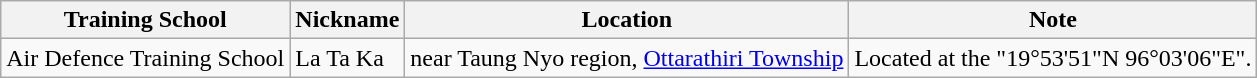<table class="wikitable">
<tr>
<th>Training School</th>
<th>Nickname</th>
<th>Location</th>
<th>Note</th>
</tr>
<tr>
<td>Air Defence Training School</td>
<td>La Ta Ka</td>
<td>near Taung Nyo region, <a href='#'>Ottarathiri Township</a></td>
<td>Located at the "19°53'51"N 96°03'06"E".</td>
</tr>
</table>
